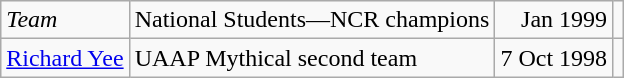<table class=wikitable>
<tr>
<td><em>Team</em></td>
<td>National Students—NCR champions</td>
<td align=right>Jan 1999</td>
<td align=center></td>
</tr>
<tr>
<td><a href='#'>Richard Yee</a></td>
<td>UAAP Mythical second team</td>
<td align=right>7 Oct 1998</td>
<td></td>
</tr>
</table>
